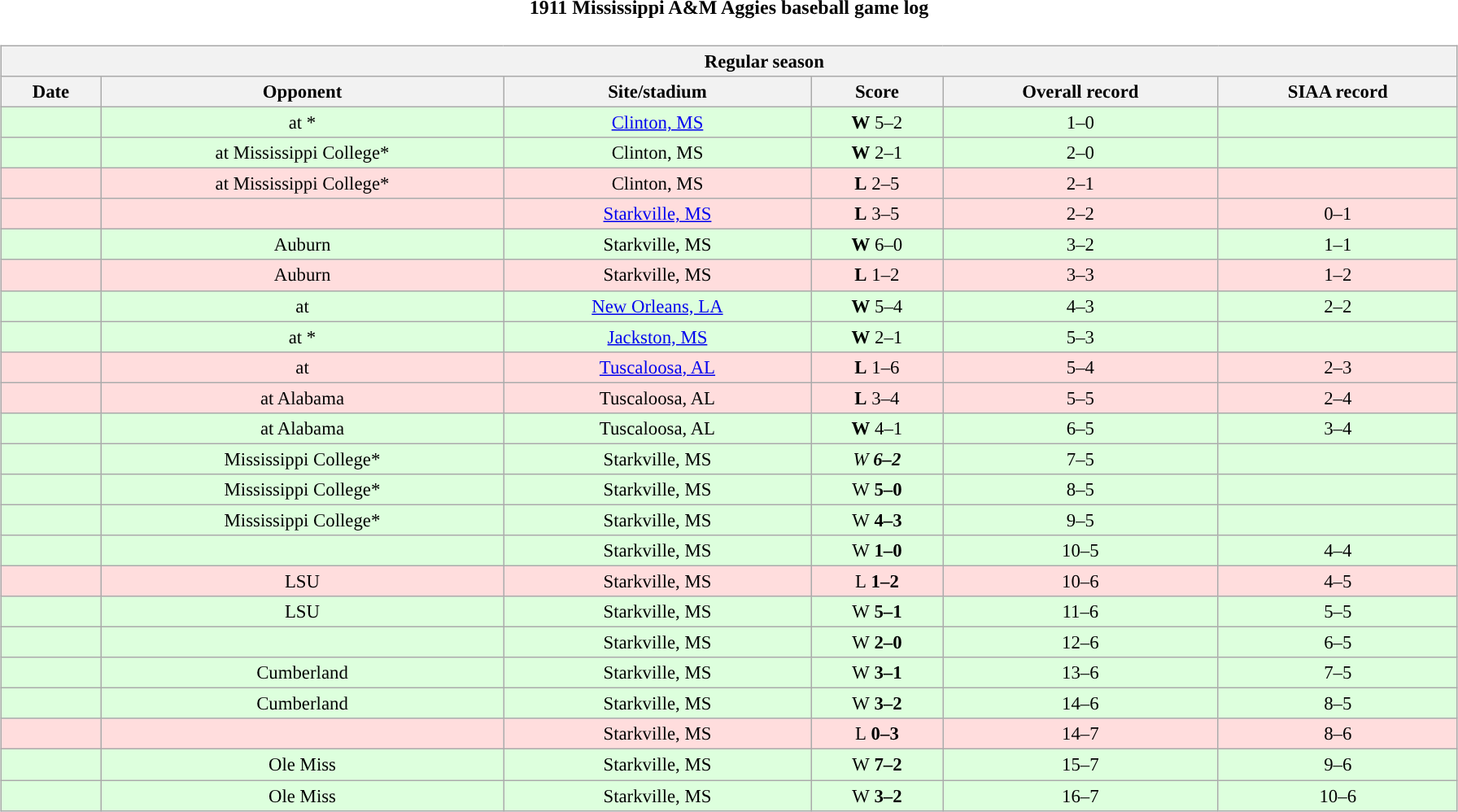<table class="toccolours" width=95% style="clear:both; margin:1.5em auto; text-align:center;">
<tr>
<th colspan=2>1911 Mississippi A&M Aggies baseball game log</th>
</tr>
<tr valign="top">
<td><br><table class="wikitable collapsible collapsed" style="margin:auto; width:100%; text-align:center; font-size:95%">
<tr>
<th colspan=12 style="padding-left:4em;">Regular season</th>
</tr>
<tr>
<th>Date</th>
<th>Opponent</th>
<th>Site/stadium</th>
<th>Score</th>
<th>Overall record</th>
<th>SIAA record</th>
</tr>
<tr bgcolor=ddffdd>
<td></td>
<td>at *</td>
<td><a href='#'>Clinton, MS</a></td>
<td><strong>W</strong> 5–2</td>
<td>1–0</td>
<td></td>
</tr>
<tr bgcolor=ddffdd>
<td></td>
<td>at Mississippi College*</td>
<td>Clinton, MS</td>
<td><strong>W</strong> 2–1</td>
<td>2–0</td>
<td></td>
</tr>
<tr bgcolor=ffdddd>
<td></td>
<td>at Mississippi College*</td>
<td>Clinton, MS</td>
<td><strong>L</strong> 2–5</td>
<td>2–1</td>
<td></td>
</tr>
<tr bgcolor=ffdddd>
<td></td>
<td></td>
<td><a href='#'>Starkville, MS</a></td>
<td><strong>L</strong> 3–5</td>
<td>2–2</td>
<td>0–1</td>
</tr>
<tr bgcolor=ddffdd>
<td></td>
<td>Auburn</td>
<td>Starkville, MS</td>
<td><strong>W</strong> 6–0</td>
<td>3–2</td>
<td>1–1</td>
</tr>
<tr bgcolor=ffdddd>
<td></td>
<td>Auburn</td>
<td>Starkville, MS</td>
<td><strong>L</strong> 1–2</td>
<td>3–3</td>
<td>1–2</td>
</tr>
<tr bgcolor=ddffdd>
<td></td>
<td>at </td>
<td><a href='#'>New Orleans, LA</a></td>
<td><strong>W</strong> 5–4</td>
<td>4–3</td>
<td>2–2</td>
</tr>
<tr bgcolor=ddffdd>
<td></td>
<td>at *</td>
<td><a href='#'>Jackston, MS</a></td>
<td><strong>W</strong> 2–1</td>
<td>5–3</td>
<td></td>
</tr>
<tr bgcolor=ffdddd>
<td></td>
<td>at </td>
<td><a href='#'>Tuscaloosa, AL</a></td>
<td><strong>L</strong> 1–6</td>
<td>5–4</td>
<td>2–3</td>
</tr>
<tr bgcolor=ffdddd>
<td></td>
<td>at Alabama</td>
<td>Tuscaloosa, AL</td>
<td><strong>L</strong> 3–4</td>
<td>5–5</td>
<td>2–4</td>
</tr>
<tr bgcolor=ddffdd>
<td></td>
<td>at Alabama</td>
<td>Tuscaloosa, AL</td>
<td><strong>W</strong> 4–1</td>
<td>6–5</td>
<td>3–4</td>
</tr>
<tr bgcolor=ddffdd>
<td></td>
<td>Mississippi College*</td>
<td>Starkville, MS</td>
<td><em>W<strong> 6–2</td>
<td>7–5</td>
<td></td>
</tr>
<tr bgcolor=ddffdd>
<td></td>
<td>Mississippi College*</td>
<td>Starkville, MS</td>
<td></strong>W<strong> 5–0</td>
<td>8–5</td>
<td></td>
</tr>
<tr bgcolor=ddffdd>
<td></td>
<td>Mississippi College*</td>
<td>Starkville, MS</td>
<td></strong>W<strong> 4–3</td>
<td>9–5</td>
<td></td>
</tr>
<tr bgcolor=ddffdd>
<td></td>
<td></td>
<td>Starkville, MS</td>
<td></strong>W<strong> 1–0</td>
<td>10–5</td>
<td>4–4</td>
</tr>
<tr bgcolor=ffdddd>
<td></td>
<td>LSU</td>
<td>Starkville, MS</td>
<td></strong>L<strong> 1–2</td>
<td>10–6</td>
<td>4–5</td>
</tr>
<tr bgcolor=ddffdd>
<td></td>
<td>LSU</td>
<td>Starkville, MS</td>
<td></strong>W<strong> 5–1</td>
<td>11–6</td>
<td>5–5</td>
</tr>
<tr bgcolor=ddffdd>
<td></td>
<td></td>
<td>Starkville, MS</td>
<td></strong>W<strong> 2–0</td>
<td>12–6</td>
<td>6–5</td>
</tr>
<tr bgcolor=ddffdd>
<td></td>
<td>Cumberland</td>
<td>Starkville, MS</td>
<td></strong>W<strong> 3–1</td>
<td>13–6</td>
<td>7–5</td>
</tr>
<tr bgcolor=ddffdd>
<td></td>
<td>Cumberland</td>
<td>Starkville, MS</td>
<td></strong>W<strong> 3–2</td>
<td>14–6</td>
<td>8–5</td>
</tr>
<tr bgcolor=ffdddd>
<td></td>
<td></td>
<td>Starkville, MS</td>
<td></strong>L<strong> 0–3</td>
<td>14–7</td>
<td>8–6</td>
</tr>
<tr bgcolor=ddffdd>
<td></td>
<td>Ole Miss</td>
<td>Starkville, MS</td>
<td></strong>W<strong> 7–2</td>
<td>15–7</td>
<td>9–6</td>
</tr>
<tr bgcolor=ddffdd>
<td></td>
<td>Ole Miss</td>
<td>Starkville, MS</td>
<td></strong>W<strong> 3–2</td>
<td>16–7</td>
<td>10–6</td>
</tr>
</table>
</td>
</tr>
</table>
